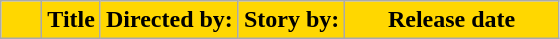<table class=wikitable style="background:#FFFFFF">
<tr>
<th style="background:#FFD700; width:20px"></th>
<th style="background:#FFD700">Title</th>
<th style="background:#FFD700">Directed by:</th>
<th style="background:#FFD700">Story by:</th>
<th style="background:#FFD700; width:135px">Release date<br>















</th>
</tr>
</table>
